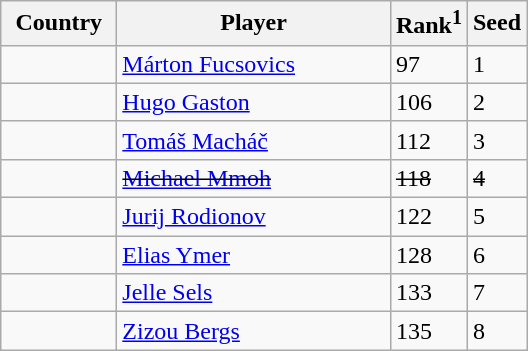<table class="sortable wikitable">
<tr>
<th width="70">Country</th>
<th width="175">Player</th>
<th>Rank<sup>1</sup></th>
<th>Seed</th>
</tr>
<tr>
<td></td>
<td><a href='#'>Márton Fucsovics</a></td>
<td>97</td>
<td>1</td>
</tr>
<tr>
<td></td>
<td><a href='#'>Hugo Gaston</a></td>
<td>106</td>
<td>2</td>
</tr>
<tr>
<td></td>
<td><a href='#'>Tomáš Macháč</a></td>
<td>112</td>
<td>3</td>
</tr>
<tr>
<td><s></s></td>
<td><s><a href='#'>Michael Mmoh</a></s></td>
<td><s>118</s></td>
<td><s>4</s></td>
</tr>
<tr>
<td></td>
<td><a href='#'>Jurij Rodionov</a></td>
<td>122</td>
<td>5</td>
</tr>
<tr>
<td></td>
<td><a href='#'>Elias Ymer</a></td>
<td>128</td>
<td>6</td>
</tr>
<tr>
<td></td>
<td><a href='#'>Jelle Sels</a></td>
<td>133</td>
<td>7</td>
</tr>
<tr>
<td></td>
<td><a href='#'>Zizou Bergs</a></td>
<td>135</td>
<td>8</td>
</tr>
</table>
